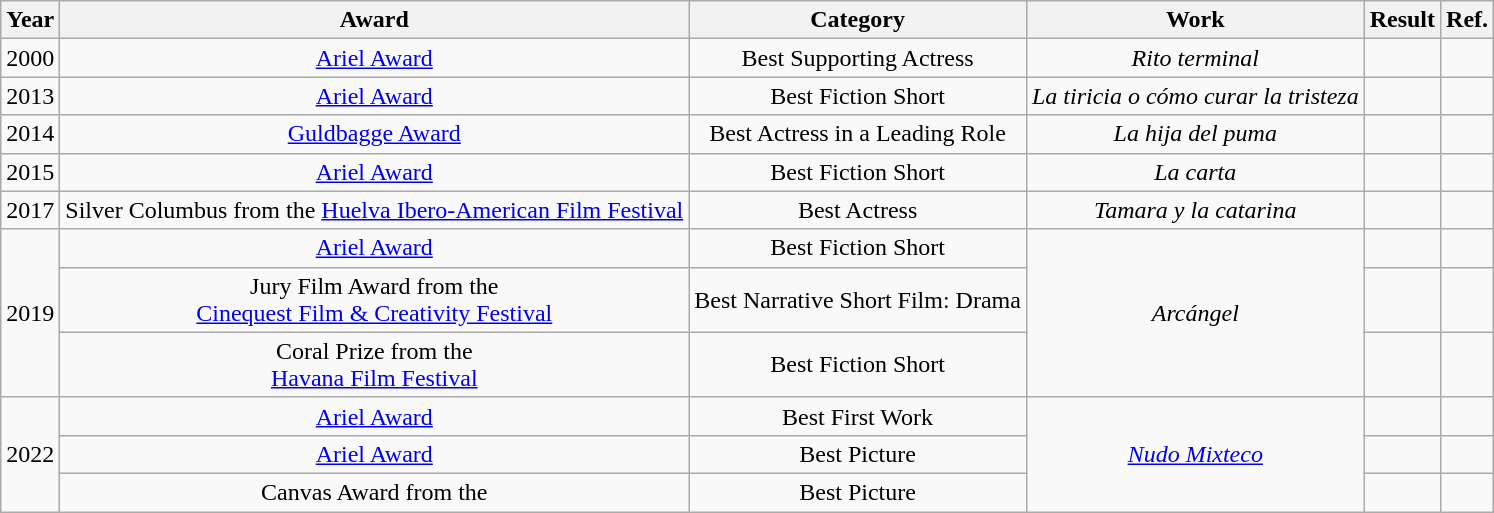<table class="wikitable plainrowheaders" style="text-align:center;" border="1">
<tr>
<th>Year</th>
<th>Award</th>
<th>Category</th>
<th>Work</th>
<th>Result</th>
<th>Ref.</th>
</tr>
<tr>
<td>2000</td>
<td><a href='#'>Ariel Award</a></td>
<td>Best Supporting Actress</td>
<td><em>Rito terminal</em></td>
<td></td>
<td></td>
</tr>
<tr>
<td>2013</td>
<td><a href='#'>Ariel Award</a></td>
<td>Best Fiction Short</td>
<td><em>La tiricia o cómo curar la tristeza</em></td>
<td></td>
<td></td>
</tr>
<tr>
<td>2014</td>
<td><a href='#'>Guldbagge Award</a></td>
<td>Best Actress in a Leading Role</td>
<td><em>La hija del puma</em></td>
<td></td>
<td></td>
</tr>
<tr>
<td>2015</td>
<td><a href='#'>Ariel Award</a></td>
<td>Best Fiction Short</td>
<td><em>La carta</em></td>
<td></td>
<td></td>
</tr>
<tr>
<td>2017</td>
<td>Silver Columbus from the <a href='#'>Huelva Ibero-American Film Festival</a></td>
<td>Best Actress</td>
<td><em>Tamara y la catarina</em></td>
<td></td>
<td></td>
</tr>
<tr>
<td rowspan=3>2019</td>
<td><a href='#'>Ariel Award</a></td>
<td>Best Fiction Short</td>
<td rowspan=3><em>Arcángel</em></td>
<td></td>
<td></td>
</tr>
<tr>
<td>Jury Film Award from the<br><a href='#'>Cinequest Film & Creativity Festival</a></td>
<td>Best Narrative Short Film: Drama</td>
<td></td>
<td></td>
</tr>
<tr>
<td>Coral Prize from the<br><a href='#'>Havana Film Festival</a></td>
<td>Best Fiction Short</td>
<td></td>
<td></td>
</tr>
<tr>
<td rowspan=3>2022</td>
<td><a href='#'>Ariel Award</a></td>
<td>Best First Work</td>
<td rowspan=3><em><a href='#'>Nudo Mixteco</a></em></td>
<td></td>
<td></td>
</tr>
<tr>
<td><a href='#'>Ariel Award</a></td>
<td>Best Picture</td>
<td></td>
<td></td>
</tr>
<tr>
<td>Canvas Award from the<br></td>
<td>Best Picture</td>
<td></td>
<td></td>
</tr>
</table>
